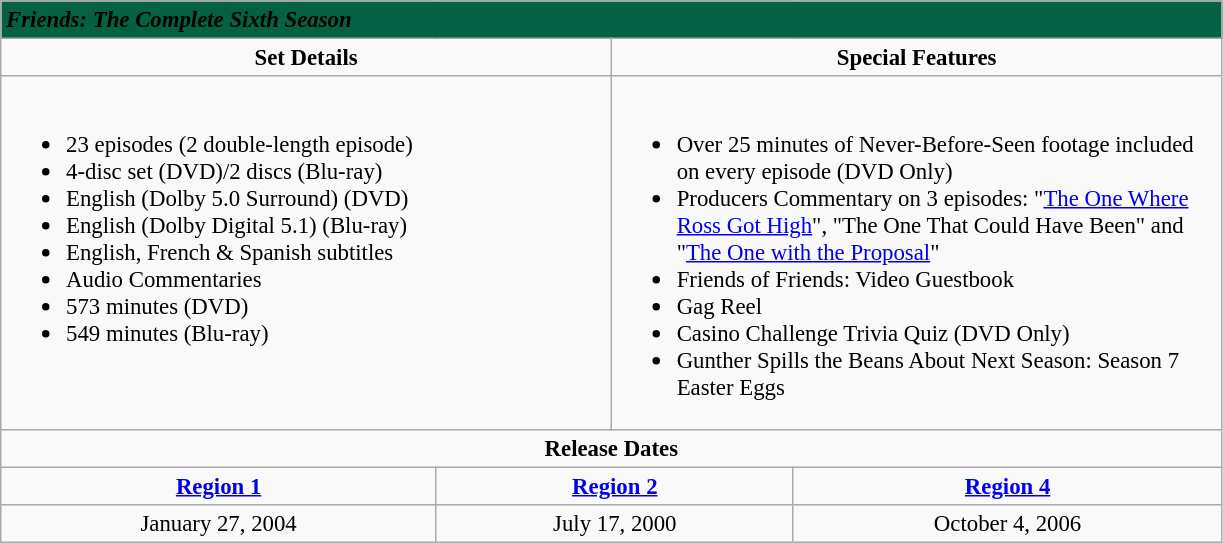<table class="wikitable" style="font-size: 95%;">
<tr style="background: #046143;">
<td colspan="6"><span><strong><em>Friends: The Complete Sixth Season</em></strong></span></td>
</tr>
<tr style="vertical-align:top; text-align:center;">
<td style="width:400px;" colspan="3"><strong>Set Details</strong></td>
<td style="width:400px; " colspan="3"><strong>Special Features</strong></td>
</tr>
<tr valign="top">
<td colspan="3"  style="text-align:left; width:400px;"><br><ul><li>23 episodes (2 double-length episode)</li><li>4-disc set (DVD)/2 discs (Blu-ray)</li><li>English (Dolby 5.0 Surround) (DVD)</li><li>English (Dolby Digital 5.1) (Blu-ray)</li><li>English, French & Spanish subtitles</li><li>Audio Commentaries</li><li>573 minutes (DVD)</li><li>549 minutes (Blu-ray)</li></ul></td>
<td colspan="3"  style="text-align:left; width:400px;"><br><ul><li>Over 25 minutes of Never-Before-Seen footage included on every episode (DVD Only)</li><li>Producers Commentary on 3 episodes: "<a href='#'>The One Where Ross Got High</a>", "The One That Could Have Been" and "<a href='#'>The One with the Proposal</a>"</li><li>Friends of Friends: Video Guestbook</li><li>Gag Reel</li><li>Casino Challenge Trivia Quiz (DVD Only) </li><li>Gunther Spills the Beans About Next Season: Season 7 Easter Eggs</li></ul></td>
</tr>
<tr>
<td colspan="6" style="text-align:center;"><strong>Release Dates</strong></td>
</tr>
<tr>
<td colspan="2" style="text-align:center;"><strong><a href='#'>Region 1</a></strong></td>
<td colspan="2" style="text-align:center;"><strong><a href='#'>Region 2</a></strong></td>
<td colspan="2" style="text-align:center;"><strong><a href='#'>Region 4</a></strong></td>
</tr>
<tr style="text-align:center;">
<td colspan="2">January 27, 2004</td>
<td colspan="2">July 17, 2000</td>
<td colspan="2">October 4, 2006</td>
</tr>
</table>
